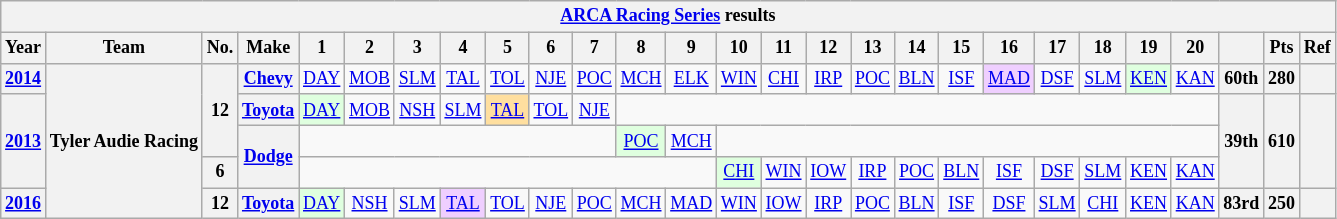<table class="wikitable" style="text-align:center; font-size:75%">
<tr>
<th colspan=48><a href='#'>ARCA Racing Series</a> results</th>
</tr>
<tr>
<th>Year</th>
<th>Team</th>
<th>No.</th>
<th>Make</th>
<th>1</th>
<th>2</th>
<th>3</th>
<th>4</th>
<th>5</th>
<th>6</th>
<th>7</th>
<th>8</th>
<th>9</th>
<th>10</th>
<th>11</th>
<th>12</th>
<th>13</th>
<th>14</th>
<th>15</th>
<th>16</th>
<th>17</th>
<th>18</th>
<th>19</th>
<th>20</th>
<th></th>
<th>Pts</th>
<th>Ref</th>
</tr>
<tr>
<th><a href='#'>2014</a></th>
<th rowspan=5>Tyler Audie Racing</th>
<th rowspan=3>12</th>
<th><a href='#'>Chevy</a></th>
<td><a href='#'>DAY</a></td>
<td><a href='#'>MOB</a></td>
<td><a href='#'>SLM</a></td>
<td><a href='#'>TAL</a></td>
<td><a href='#'>TOL</a></td>
<td><a href='#'>NJE</a></td>
<td><a href='#'>POC</a></td>
<td><a href='#'>MCH</a></td>
<td><a href='#'>ELK</a></td>
<td><a href='#'>WIN</a></td>
<td><a href='#'>CHI</a></td>
<td><a href='#'>IRP</a></td>
<td><a href='#'>POC</a></td>
<td><a href='#'>BLN</a></td>
<td><a href='#'>ISF</a></td>
<td style="background:#EFCFFF;"><a href='#'>MAD</a><br></td>
<td><a href='#'>DSF</a></td>
<td><a href='#'>SLM</a></td>
<td style="background:#DFFFDF;"><a href='#'>KEN</a><br></td>
<td><a href='#'>KAN</a></td>
<th>60th</th>
<th>280</th>
<th></th>
</tr>
<tr>
<th rowspan=3><a href='#'>2013</a></th>
<th><a href='#'>Toyota</a></th>
<td style="background:#DFFFDF;"><a href='#'>DAY</a><br></td>
<td><a href='#'>MOB</a></td>
<td><a href='#'>NSH</a></td>
<td><a href='#'>SLM</a></td>
<td style="background:#FFDF9F;"><a href='#'>TAL</a><br></td>
<td><a href='#'>TOL</a></td>
<td><a href='#'>NJE</a></td>
<td colspan=13></td>
<th rowspan=3>39th</th>
<th rowspan=3>610</th>
<th rowspan=3></th>
</tr>
<tr>
<th rowspan=2><a href='#'>Dodge</a></th>
<td colspan=7></td>
<td style="background:#DFFFDF;"><a href='#'>POC</a><br></td>
<td><a href='#'>MCH</a></td>
<td colspan=11></td>
</tr>
<tr>
<th>6</th>
<td colspan=9></td>
<td style="background:#DFFFDF;"><a href='#'>CHI</a><br></td>
<td><a href='#'>WIN</a></td>
<td><a href='#'>IOW</a></td>
<td><a href='#'>IRP</a></td>
<td><a href='#'>POC</a></td>
<td><a href='#'>BLN</a></td>
<td><a href='#'>ISF</a></td>
<td><a href='#'>DSF</a></td>
<td><a href='#'>SLM</a></td>
<td><a href='#'>KEN</a></td>
<td><a href='#'>KAN</a></td>
</tr>
<tr>
<th><a href='#'>2016</a></th>
<th>12</th>
<th><a href='#'>Toyota</a></th>
<td style="background:#DFFFDF;"><a href='#'>DAY</a><br></td>
<td><a href='#'>NSH</a></td>
<td><a href='#'>SLM</a></td>
<td style="background:#EFCFFF;"><a href='#'>TAL</a><br></td>
<td><a href='#'>TOL</a></td>
<td><a href='#'>NJE</a></td>
<td><a href='#'>POC</a></td>
<td><a href='#'>MCH</a></td>
<td><a href='#'>MAD</a></td>
<td><a href='#'>WIN</a></td>
<td><a href='#'>IOW</a></td>
<td><a href='#'>IRP</a></td>
<td><a href='#'>POC</a></td>
<td><a href='#'>BLN</a></td>
<td><a href='#'>ISF</a></td>
<td><a href='#'>DSF</a></td>
<td><a href='#'>SLM</a></td>
<td><a href='#'>CHI</a></td>
<td><a href='#'>KEN</a></td>
<td><a href='#'>KAN</a></td>
<th>83rd</th>
<th>250</th>
<th></th>
</tr>
</table>
